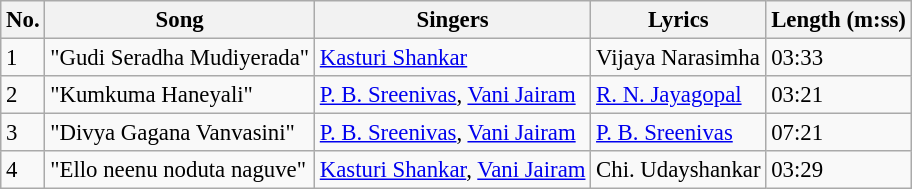<table class="wikitable" style="font-size:95%;">
<tr>
<th>No.</th>
<th>Song</th>
<th>Singers</th>
<th>Lyrics</th>
<th>Length (m:ss)</th>
</tr>
<tr>
<td>1</td>
<td>"Gudi Seradha Mudiyerada"</td>
<td><a href='#'>Kasturi Shankar</a></td>
<td>Vijaya Narasimha</td>
<td>03:33</td>
</tr>
<tr>
<td>2</td>
<td>"Kumkuma Haneyali"</td>
<td><a href='#'>P. B. Sreenivas</a>, <a href='#'>Vani Jairam</a></td>
<td><a href='#'>R. N. Jayagopal</a></td>
<td>03:21</td>
</tr>
<tr>
<td>3</td>
<td>"Divya Gagana Vanvasini"</td>
<td><a href='#'>P. B. Sreenivas</a>, <a href='#'>Vani Jairam</a></td>
<td><a href='#'>P. B. Sreenivas</a></td>
<td>07:21</td>
</tr>
<tr>
<td>4</td>
<td>"Ello neenu noduta naguve"</td>
<td><a href='#'>Kasturi Shankar</a>, <a href='#'>Vani Jairam</a></td>
<td>Chi. Udayshankar</td>
<td>03:29</td>
</tr>
</table>
